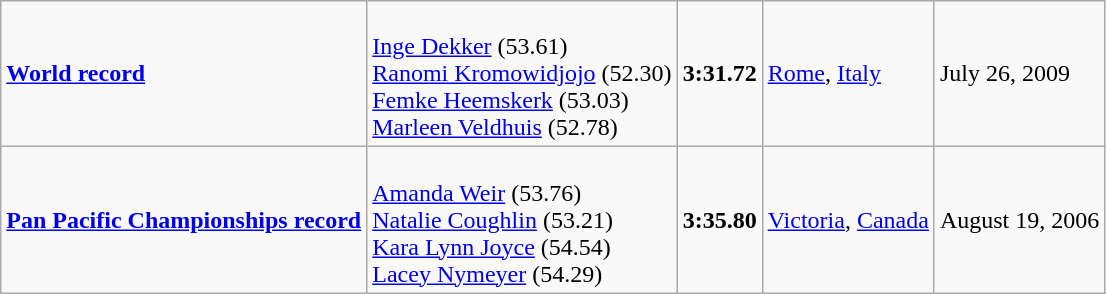<table class="wikitable">
<tr>
<td><strong><a href='#'>World record</a></strong></td>
<td><br><a href='#'>Inge Dekker</a> (53.61)<br><a href='#'>Ranomi Kromowidjojo</a> (52.30)<br><a href='#'>Femke Heemskerk</a> (53.03)<br><a href='#'>Marleen Veldhuis</a> (52.78)</td>
<td><strong>3:31.72</strong></td>
<td><a href='#'>Rome</a>, <a href='#'>Italy</a></td>
<td>July 26, 2009</td>
</tr>
<tr>
<td><strong><a href='#'>Pan Pacific Championships record</a></strong></td>
<td><br><a href='#'>Amanda Weir</a> (53.76)<br><a href='#'>Natalie Coughlin</a> (53.21)<br><a href='#'>Kara Lynn Joyce</a> (54.54)<br><a href='#'>Lacey Nymeyer</a> (54.29)</td>
<td><strong>3:35.80</strong></td>
<td><a href='#'>Victoria</a>, <a href='#'>Canada</a></td>
<td>August 19, 2006</td>
</tr>
</table>
